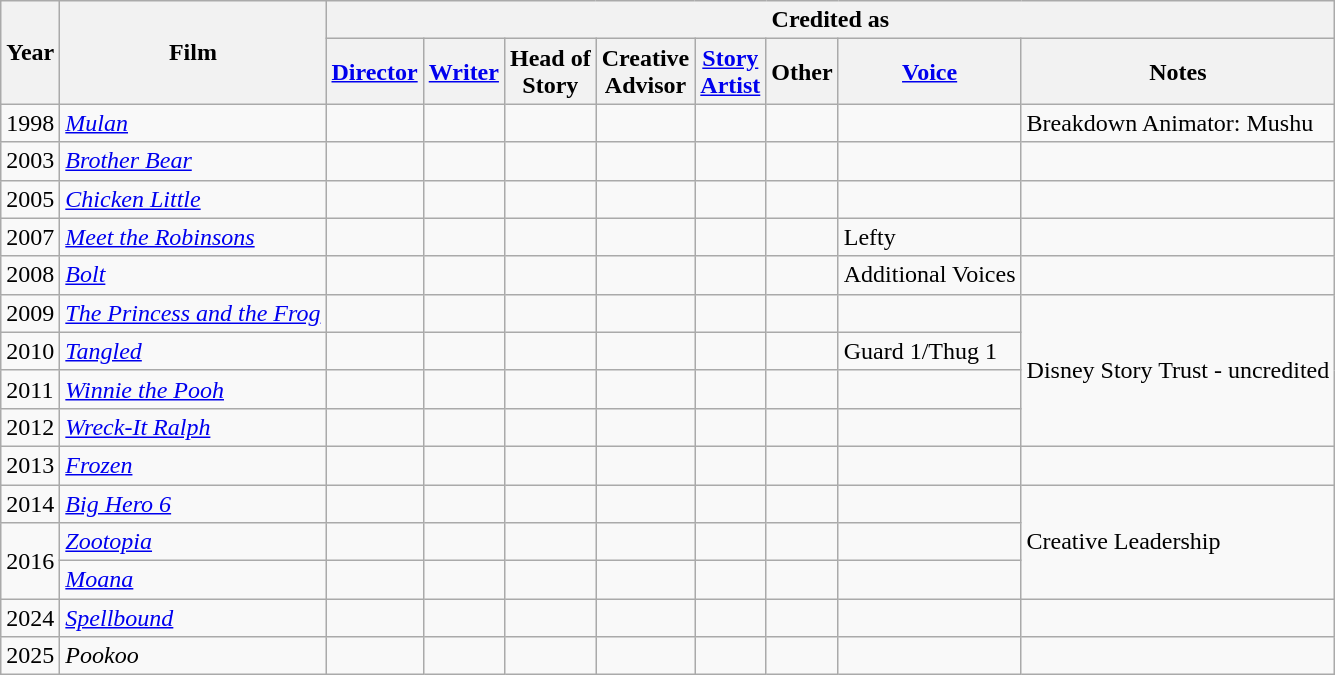<table class="wikitable">
<tr>
<th rowspan="2">Year</th>
<th rowspan="2">Film</th>
<th colspan="8">Credited as</th>
</tr>
<tr>
<th><a href='#'>Director</a></th>
<th><a href='#'>Writer</a></th>
<th>Head of<br>Story</th>
<th>Creative<br>Advisor</th>
<th><a href='#'>Story<br>Artist</a></th>
<th>Other</th>
<th><a href='#'>Voice</a></th>
<th>Notes</th>
</tr>
<tr>
<td>1998</td>
<td><em><a href='#'>Mulan</a></em></td>
<td></td>
<td></td>
<td></td>
<td></td>
<td></td>
<td></td>
<td></td>
<td>Breakdown Animator: Mushu</td>
</tr>
<tr>
<td>2003</td>
<td><em><a href='#'>Brother Bear</a></em></td>
<td></td>
<td></td>
<td></td>
<td></td>
<td></td>
<td></td>
<td></td>
<td></td>
</tr>
<tr>
<td>2005</td>
<td><em><a href='#'>Chicken Little</a></em></td>
<td></td>
<td></td>
<td></td>
<td></td>
<td></td>
<td></td>
<td></td>
<td></td>
</tr>
<tr>
<td>2007</td>
<td><em><a href='#'>Meet the Robinsons</a></em></td>
<td></td>
<td></td>
<td></td>
<td></td>
<td></td>
<td></td>
<td>Lefty</td>
<td></td>
</tr>
<tr>
<td>2008</td>
<td><em><a href='#'>Bolt</a></em></td>
<td></td>
<td></td>
<td></td>
<td></td>
<td></td>
<td></td>
<td>Additional Voices</td>
<td></td>
</tr>
<tr>
<td>2009</td>
<td><em><a href='#'>The Princess and the Frog</a></em></td>
<td></td>
<td></td>
<td></td>
<td></td>
<td></td>
<td></td>
<td></td>
<td rowspan="4">Disney Story Trust - uncredited<br></td>
</tr>
<tr>
<td>2010</td>
<td><em><a href='#'>Tangled</a></em></td>
<td></td>
<td></td>
<td></td>
<td></td>
<td></td>
<td></td>
<td>Guard 1/Thug 1</td>
</tr>
<tr>
<td>2011</td>
<td><em><a href='#'>Winnie the Pooh</a></em></td>
<td></td>
<td></td>
<td></td>
<td></td>
<td></td>
<td></td>
<td></td>
</tr>
<tr>
<td>2012</td>
<td><em><a href='#'>Wreck-It Ralph</a></em></td>
<td></td>
<td></td>
<td></td>
<td></td>
<td></td>
<td></td>
<td></td>
</tr>
<tr>
<td>2013</td>
<td><em><a href='#'>Frozen</a></em></td>
<td></td>
<td></td>
<td></td>
<td></td>
<td></td>
<td></td>
<td></td>
<td></td>
</tr>
<tr>
<td>2014</td>
<td><em><a href='#'>Big Hero 6</a></em></td>
<td></td>
<td></td>
<td></td>
<td></td>
<td></td>
<td></td>
<td></td>
<td rowspan="3">Creative Leadership</td>
</tr>
<tr>
<td rowspan="2">2016</td>
<td><em><a href='#'>Zootopia</a></em></td>
<td></td>
<td></td>
<td></td>
<td></td>
<td></td>
<td></td>
<td></td>
</tr>
<tr>
<td><em><a href='#'>Moana</a></em></td>
<td></td>
<td></td>
<td></td>
<td></td>
<td></td>
<td></td>
<td></td>
</tr>
<tr>
<td>2024</td>
<td><em><a href='#'>Spellbound</a></em></td>
<td></td>
<td></td>
<td></td>
<td></td>
<td></td>
<td></td>
<td></td>
<td></td>
</tr>
<tr>
<td>2025</td>
<td><em>Pookoo</em></td>
<td></td>
<td></td>
<td></td>
<td></td>
<td></td>
<td></td>
<td></td>
<td></td>
</tr>
</table>
